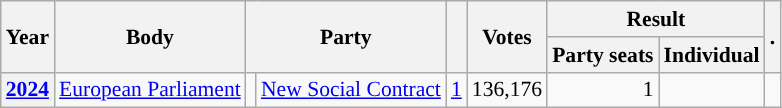<table class="wikitable plainrowheaders sortable" border=2 cellpadding=4 cellspacing=0 style="border: 1px #aaa solid; font-size: 90%; text-align:center;">
<tr>
<th scope="col" rowspan=2>Year</th>
<th scope="col" rowspan=2>Body</th>
<th scope="col" colspan=2 rowspan=2>Party</th>
<th scope="col" rowspan=2></th>
<th scope="col" rowspan=2>Votes</th>
<th scope="colgroup" colspan=2>Result</th>
<th scope="col" rowspan=2>.</th>
</tr>
<tr>
<th scope="col">Party seats</th>
<th scope="col">Individual</th>
</tr>
<tr>
<th scope="row"><a href='#'>2024</a></th>
<td><a href='#'>European Parliament</a></td>
<td style="background-color:"></td>
<td><a href='#'>New Social Contract</a></td>
<td style=text-align:right><a href='#'>1</a></td>
<td style=text-align:right>136,176</td>
<td style=text-align:right>1</td>
<td></td>
<td></td>
</tr>
</table>
